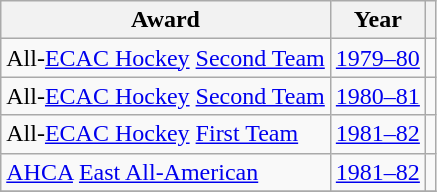<table class="wikitable">
<tr>
<th>Award</th>
<th>Year</th>
<th></th>
</tr>
<tr>
<td>All-<a href='#'>ECAC Hockey</a> <a href='#'>Second Team</a></td>
<td><a href='#'>1979–80</a></td>
<td></td>
</tr>
<tr>
<td>All-<a href='#'>ECAC Hockey</a> <a href='#'>Second Team</a></td>
<td><a href='#'>1980–81</a></td>
<td></td>
</tr>
<tr>
<td>All-<a href='#'>ECAC Hockey</a> <a href='#'>First Team</a></td>
<td><a href='#'>1981–82</a></td>
<td></td>
</tr>
<tr>
<td><a href='#'>AHCA</a> <a href='#'>East All-American</a></td>
<td><a href='#'>1981–82</a></td>
<td></td>
</tr>
<tr>
</tr>
</table>
